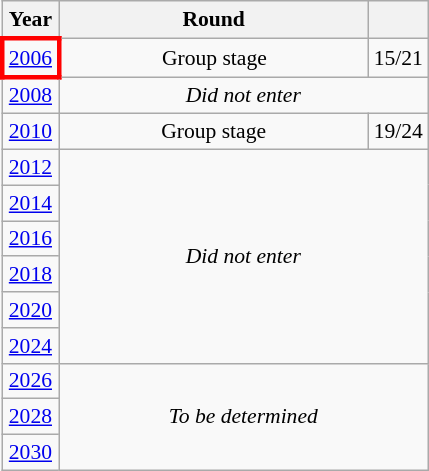<table class="wikitable" style="text-align: center; font-size:90%">
<tr>
<th>Year</th>
<th style="width:200px">Round</th>
<th></th>
</tr>
<tr>
<td style="border: 3px solid red"><a href='#'>2006</a></td>
<td>Group stage</td>
<td>15/21</td>
</tr>
<tr>
<td><a href='#'>2008</a></td>
<td colspan="2"><em>Did not enter</em></td>
</tr>
<tr>
<td><a href='#'>2010</a></td>
<td>Group stage</td>
<td>19/24</td>
</tr>
<tr>
<td><a href='#'>2012</a></td>
<td colspan="2" rowspan="6"><em>Did not enter</em></td>
</tr>
<tr>
<td><a href='#'>2014</a></td>
</tr>
<tr>
<td><a href='#'>2016</a></td>
</tr>
<tr>
<td><a href='#'>2018</a></td>
</tr>
<tr>
<td><a href='#'>2020</a></td>
</tr>
<tr>
<td><a href='#'>2024</a></td>
</tr>
<tr>
<td><a href='#'>2026</a></td>
<td colspan="2" rowspan="3"><em>To be determined</em></td>
</tr>
<tr>
<td><a href='#'>2028</a></td>
</tr>
<tr>
<td><a href='#'>2030</a></td>
</tr>
</table>
